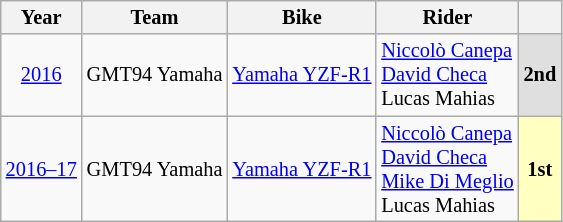<table class="wikitable" style="text-align:center; font-size:85%">
<tr>
<th>Year</th>
<th>Team</th>
<th>Bike</th>
<th>Rider</th>
<th></th>
</tr>
<tr>
<td><a href='#'>2016</a></td>
<td> GMT94 Yamaha</td>
<td><a href='#'>Yamaha YZF-R1</a></td>
<td style="text-align:left;"> <a href='#'>Niccolò Canepa</a> <br> <a href='#'>David Checa</a> <br> Lucas Mahias</td>
<th style="background:#DFDFDF;">2nd</th>
</tr>
<tr>
<td><a href='#'>2016–17</a></td>
<td> GMT94 Yamaha</td>
<td><a href='#'>Yamaha YZF-R1</a></td>
<td style="text-align:left;"> <a href='#'>Niccolò Canepa</a> <br> <a href='#'>David Checa</a><br> <a href='#'>Mike Di Meglio</a><br> Lucas Mahias</td>
<th style="background:#FFFFBF;">1st</th>
</tr>
</table>
